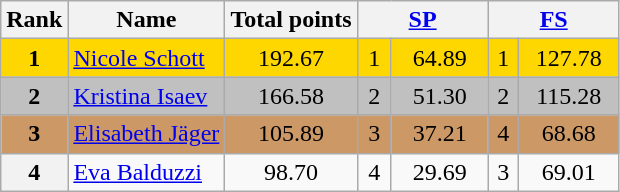<table class="wikitable sortable">
<tr>
<th>Rank</th>
<th>Name</th>
<th>Total points</th>
<th colspan="2" width="80px"><a href='#'>SP</a></th>
<th colspan="2" width="80px"><a href='#'>FS</a></th>
</tr>
<tr bgcolor="gold">
<td align="center"><strong>1</strong></td>
<td><a href='#'>Nicole Schott</a></td>
<td align="center">192.67</td>
<td align="center">1</td>
<td align="center">64.89</td>
<td align="center">1</td>
<td align="center">127.78</td>
</tr>
<tr bgcolor="silver">
<td align="center"><strong>2</strong></td>
<td><a href='#'>Kristina Isaev</a></td>
<td align="center">166.58</td>
<td align="center">2</td>
<td align="center">51.30</td>
<td align="center">2</td>
<td align="center">115.28</td>
</tr>
<tr bgcolor="cc9966">
<td align="center"><strong>3</strong></td>
<td><a href='#'>Elisabeth Jäger</a></td>
<td align="center">105.89</td>
<td align="center">3</td>
<td align="center">37.21</td>
<td align="center">4</td>
<td align="center">68.68</td>
</tr>
<tr>
<th>4</th>
<td><a href='#'>Eva Balduzzi</a></td>
<td align="center">98.70</td>
<td align="center">4</td>
<td align="center">29.69</td>
<td align="center">3</td>
<td align="center">69.01</td>
</tr>
</table>
